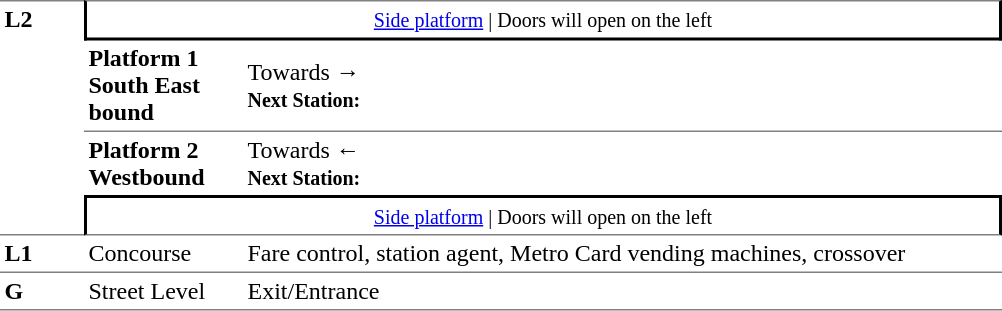<table table border=0 cellspacing=0 cellpadding=3>
<tr>
<td style="border-top:solid 1px grey;border-bottom:solid 1px grey;" width=50 rowspan=4 valign=top><strong>L2</strong></td>
<td style="border-top:solid 1px grey;border-right:solid 2px black;border-left:solid 2px black;border-bottom:solid 2px black;text-align:center;" colspan=2><small><a href='#'>Side platform</a> | Doors will open on the left </small></td>
</tr>
<tr>
<td style="border-bottom:solid 1px grey;" width=100><span><strong>Platform 1</strong><br><strong>South East bound</strong></span></td>
<td style="border-bottom:solid 1px grey;" width=500>Towards → <br><small><strong>Next Station:</strong> </small></td>
</tr>
<tr>
<td><span><strong>Platform 2</strong><br><strong>Westbound</strong></span></td>
<td><span></span>Towards ← <br><small><strong>Next Station:</strong> </small></td>
</tr>
<tr>
<td style="border-top:solid 2px black;border-right:solid 2px black;border-left:solid 2px black;border-bottom:solid 1px grey;" colspan=2 align=center><small><a href='#'>Side platform</a> | Doors will open on the left </small></td>
</tr>
<tr>
<td valign=top><strong>L1</strong></td>
<td valign=top>Concourse</td>
<td valign=top>Fare control, station agent, Metro Card vending machines, crossover</td>
</tr>
<tr>
<td style="border-bottom:solid 1px grey;border-top:solid 1px grey;" width=50 valign=top><strong>G</strong></td>
<td style="border-top:solid 1px grey;border-bottom:solid 1px grey;" width=100 valign=top>Street Level</td>
<td style="border-top:solid 1px grey;border-bottom:solid 1px grey;" width=500 valign=top>Exit/Entrance</td>
</tr>
</table>
